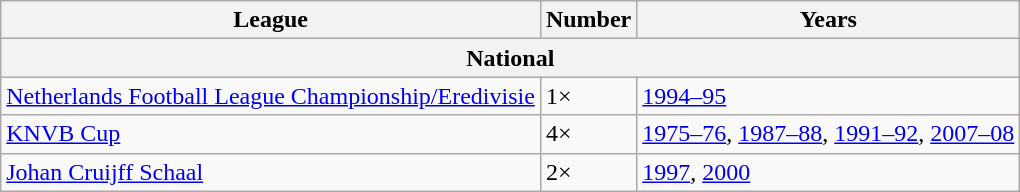<table class="wikitable">
<tr>
<th>League</th>
<th>Number</th>
<th>Years</th>
</tr>
<tr>
<th colspan="5" align="center"><strong>National</strong></th>
</tr>
<tr>
<td><a href='#'>Netherlands Football League Championship/Eredivisie</a></td>
<td>1×</td>
<td><a href='#'>1994–95</a></td>
</tr>
<tr>
<td><a href='#'>KNVB Cup</a></td>
<td>4×</td>
<td><a href='#'>1975–76</a>, <a href='#'>1987–88</a>, <a href='#'>1991–92</a>, <a href='#'>2007–08</a></td>
</tr>
<tr>
<td><a href='#'>Johan Cruijff Schaal</a></td>
<td>2×</td>
<td><a href='#'>1997</a>, <a href='#'>2000</a></td>
</tr>
</table>
